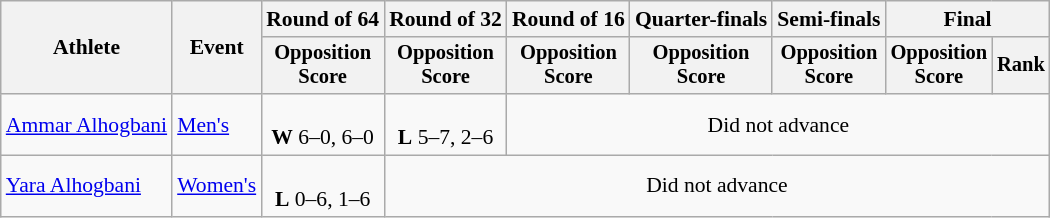<table class=wikitable style="font-size:90%; text-align:center;">
<tr>
<th rowspan="2">Athlete</th>
<th rowspan="2">Event</th>
<th>Round of 64</th>
<th>Round of 32</th>
<th>Round of 16</th>
<th>Quarter-finals</th>
<th>Semi-finals</th>
<th colspan=2>Final</th>
</tr>
<tr style="font-size:95%">
<th>Opposition<br>Score</th>
<th>Opposition<br>Score</th>
<th>Opposition<br>Score</th>
<th>Opposition<br>Score</th>
<th>Opposition<br>Score</th>
<th>Opposition<br>Score</th>
<th>Rank</th>
</tr>
<tr>
<td align=left><a href='#'>Ammar Alhogbani</a></td>
<td align=left><a href='#'>Men's</a></td>
<td><br><strong>W</strong> 6–0, 6–0</td>
<td><br><strong>L</strong> 5–7, 2–6</td>
<td colspan=5>Did not advance</td>
</tr>
<tr>
<td align=left><a href='#'>Yara Alhogbani</a></td>
<td align=left><a href='#'>Women's</a></td>
<td><br><strong>L</strong> 0–6, 1–6</td>
<td colspan=6>Did not advance</td>
</tr>
</table>
